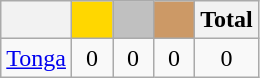<table class="wikitable">
<tr>
<th></th>
<th style="background-color:gold">        </th>
<th style="background-color:silver">      </th>
<th style="background-color:#CC9966">      </th>
<th>Total</th>
</tr>
<tr align="center">
<td> <a href='#'>Tonga</a></td>
<td>0</td>
<td>0</td>
<td>0</td>
<td>0</td>
</tr>
</table>
